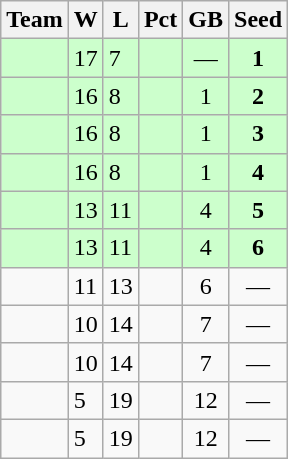<table class=wikitable>
<tr>
<th>Team</th>
<th>W</th>
<th>L</th>
<th>Pct</th>
<th>GB</th>
<th>Seed</th>
</tr>
<tr bgcolor=ccffcc>
<td></td>
<td>17</td>
<td>7</td>
<td></td>
<td style="text-align:center;">—</td>
<td style="text-align:center;"><strong>1</strong></td>
</tr>
<tr bgcolor=ccffcc>
<td></td>
<td>16</td>
<td>8</td>
<td></td>
<td style="text-align:center;">1</td>
<td style="text-align:center;"><strong>2</strong></td>
</tr>
<tr bgcolor=ccffcc>
<td></td>
<td>16</td>
<td>8</td>
<td></td>
<td style="text-align:center;">1</td>
<td style="text-align:center;"><strong>3</strong></td>
</tr>
<tr bgcolor=ccffcc>
<td></td>
<td>16</td>
<td>8</td>
<td></td>
<td style="text-align:center;">1</td>
<td style="text-align:center;"><strong>4</strong></td>
</tr>
<tr bgcolor=ccffcc>
<td></td>
<td>13</td>
<td>11</td>
<td></td>
<td style="text-align:center;">4</td>
<td style="text-align:center;"><strong>5</strong></td>
</tr>
<tr bgcolor=ccffcc>
<td></td>
<td>13</td>
<td>11</td>
<td></td>
<td style="text-align:center;">4</td>
<td style="text-align:center;"><strong>6</strong></td>
</tr>
<tr>
<td></td>
<td>11</td>
<td>13</td>
<td></td>
<td style="text-align:center;">6</td>
<td style="text-align:center;">—</td>
</tr>
<tr>
<td></td>
<td>10</td>
<td>14</td>
<td></td>
<td style="text-align:center;">7</td>
<td style="text-align:center;">—</td>
</tr>
<tr>
<td></td>
<td>10</td>
<td>14</td>
<td></td>
<td style="text-align:center;">7</td>
<td style="text-align:center;">—</td>
</tr>
<tr>
<td></td>
<td>5</td>
<td>19</td>
<td></td>
<td style="text-align:center;">12</td>
<td style="text-align:center;">—</td>
</tr>
<tr>
<td></td>
<td>5</td>
<td>19</td>
<td></td>
<td style="text-align:center;">12</td>
<td style="text-align:center;">—</td>
</tr>
</table>
